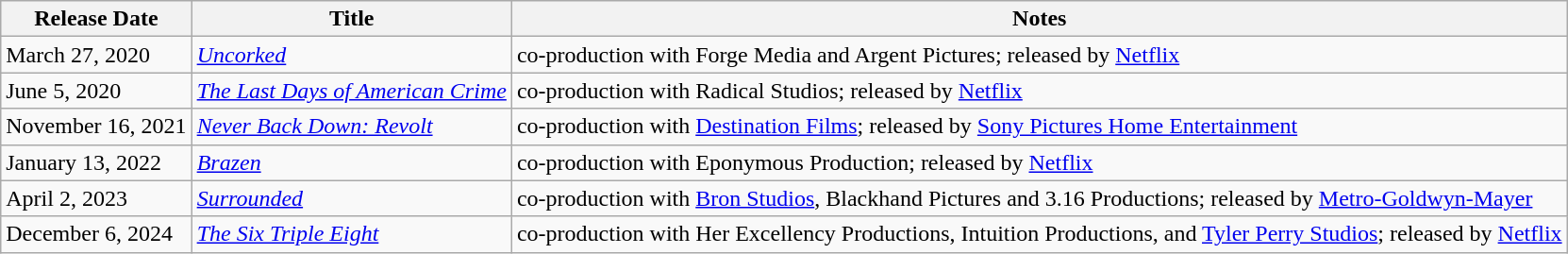<table class="wikitable sortable">
<tr>
<th>Release Date</th>
<th>Title</th>
<th>Notes</th>
</tr>
<tr>
<td>March 27, 2020</td>
<td><em><a href='#'>Uncorked</a></em></td>
<td>co-production with Forge Media and Argent Pictures; released by <a href='#'>Netflix</a></td>
</tr>
<tr>
<td>June 5, 2020</td>
<td><em><a href='#'>The Last Days of American Crime</a></em></td>
<td>co-production with Radical Studios; released by <a href='#'>Netflix</a></td>
</tr>
<tr>
<td>November 16, 2021</td>
<td><em><a href='#'>Never Back Down: Revolt</a></em></td>
<td>co-production with <a href='#'>Destination Films</a>; released by <a href='#'>Sony Pictures Home Entertainment</a></td>
</tr>
<tr>
<td>January 13, 2022</td>
<td><em><a href='#'>Brazen</a></em></td>
<td>co-production with Eponymous Production; released by <a href='#'>Netflix</a></td>
</tr>
<tr>
<td>April 2, 2023</td>
<td><em><a href='#'>Surrounded</a></em></td>
<td>co-production with <a href='#'>Bron Studios</a>, Blackhand Pictures and 3.16 Productions; released by <a href='#'>Metro-Goldwyn-Mayer</a></td>
</tr>
<tr>
<td>December 6, 2024</td>
<td><em><a href='#'>The Six Triple Eight</a></em></td>
<td>co-production with Her Excellency Productions, Intuition Productions, and <a href='#'>Tyler Perry Studios</a>; released by <a href='#'>Netflix</a></td>
</tr>
</table>
